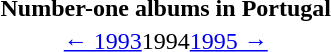<table class="toc" id="toc" summary="Contents">
<tr>
<th>Number-one albums in Portugal</th>
</tr>
<tr>
<td align="center"><a href='#'>← 1993</a>1994<a href='#'>1995 →</a></td>
</tr>
</table>
